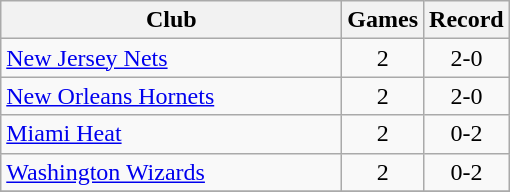<table class="wikitable" style="text-align:center">
<tr>
<th width=220>Club</th>
<th width=25>Games</th>
<th width=25>Record</th>
</tr>
<tr>
<td align=left> <a href='#'>New Jersey Nets</a></td>
<td>2</td>
<td>2-0</td>
</tr>
<tr>
<td align=left> <a href='#'>New Orleans Hornets</a></td>
<td>2</td>
<td>2-0</td>
</tr>
<tr>
<td align=left> <a href='#'>Miami Heat</a></td>
<td>2</td>
<td>0-2</td>
</tr>
<tr>
<td align=left> <a href='#'>Washington Wizards</a></td>
<td>2</td>
<td>0-2</td>
</tr>
<tr>
</tr>
</table>
